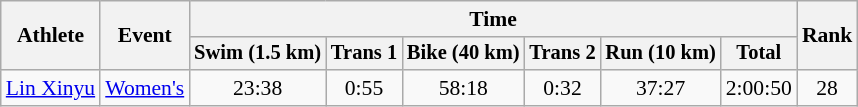<table class=wikitable style="font-size:90%;text-align:center">
<tr>
<th rowspan=2>Athlete</th>
<th rowspan=2>Event</th>
<th colspan=6>Time</th>
<th rowspan=2>Rank</th>
</tr>
<tr style="font-size:95%">
<th>Swim (1.5 km)</th>
<th>Trans 1</th>
<th>Bike (40 km)</th>
<th>Trans 2</th>
<th>Run (10 km)</th>
<th>Total</th>
</tr>
<tr>
<td align=left><a href='#'>Lin Xinyu</a></td>
<td align=left><a href='#'>Women's</a></td>
<td>23:38</td>
<td>0:55</td>
<td>58:18</td>
<td>0:32</td>
<td>37:27</td>
<td>2:00:50</td>
<td>28</td>
</tr>
</table>
